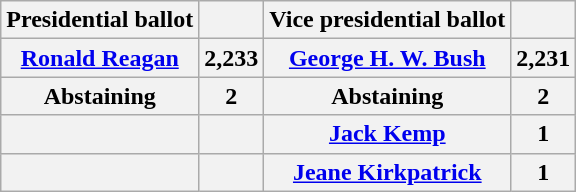<table class="wikitable" style="text-align:left">
<tr>
<th>Presidential ballot</th>
<th></th>
<th>Vice presidential ballot</th>
<th></th>
</tr>
<tr>
<th><a href='#'>Ronald Reagan</a></th>
<th>2,233</th>
<th><a href='#'>George H. W. Bush</a></th>
<th>2,231</th>
</tr>
<tr>
<th>Abstaining</th>
<th>2</th>
<th>Abstaining</th>
<th>2</th>
</tr>
<tr>
<th></th>
<th></th>
<th><a href='#'>Jack Kemp</a></th>
<th>1</th>
</tr>
<tr>
<th></th>
<th></th>
<th><a href='#'>Jeane Kirkpatrick</a></th>
<th>1</th>
</tr>
</table>
